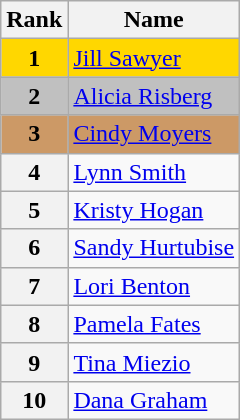<table class="wikitable">
<tr>
<th>Rank</th>
<th>Name</th>
</tr>
<tr bgcolor="gold">
<td align="center"><strong>1</strong></td>
<td><a href='#'>Jill Sawyer</a></td>
</tr>
<tr bgcolor="silver">
<td align="center"><strong>2</strong></td>
<td><a href='#'>Alicia Risberg</a></td>
</tr>
<tr bgcolor="cc9966">
<td align="center"><strong>3</strong></td>
<td><a href='#'>Cindy Moyers</a></td>
</tr>
<tr>
<th>4</th>
<td><a href='#'>Lynn Smith</a></td>
</tr>
<tr>
<th>5</th>
<td><a href='#'>Kristy Hogan</a></td>
</tr>
<tr>
<th>6</th>
<td><a href='#'>Sandy Hurtubise</a></td>
</tr>
<tr>
<th>7</th>
<td><a href='#'>Lori Benton</a></td>
</tr>
<tr>
<th>8</th>
<td><a href='#'>Pamela Fates</a></td>
</tr>
<tr>
<th>9</th>
<td><a href='#'>Tina Miezio</a></td>
</tr>
<tr>
<th>10</th>
<td><a href='#'>Dana Graham</a></td>
</tr>
</table>
